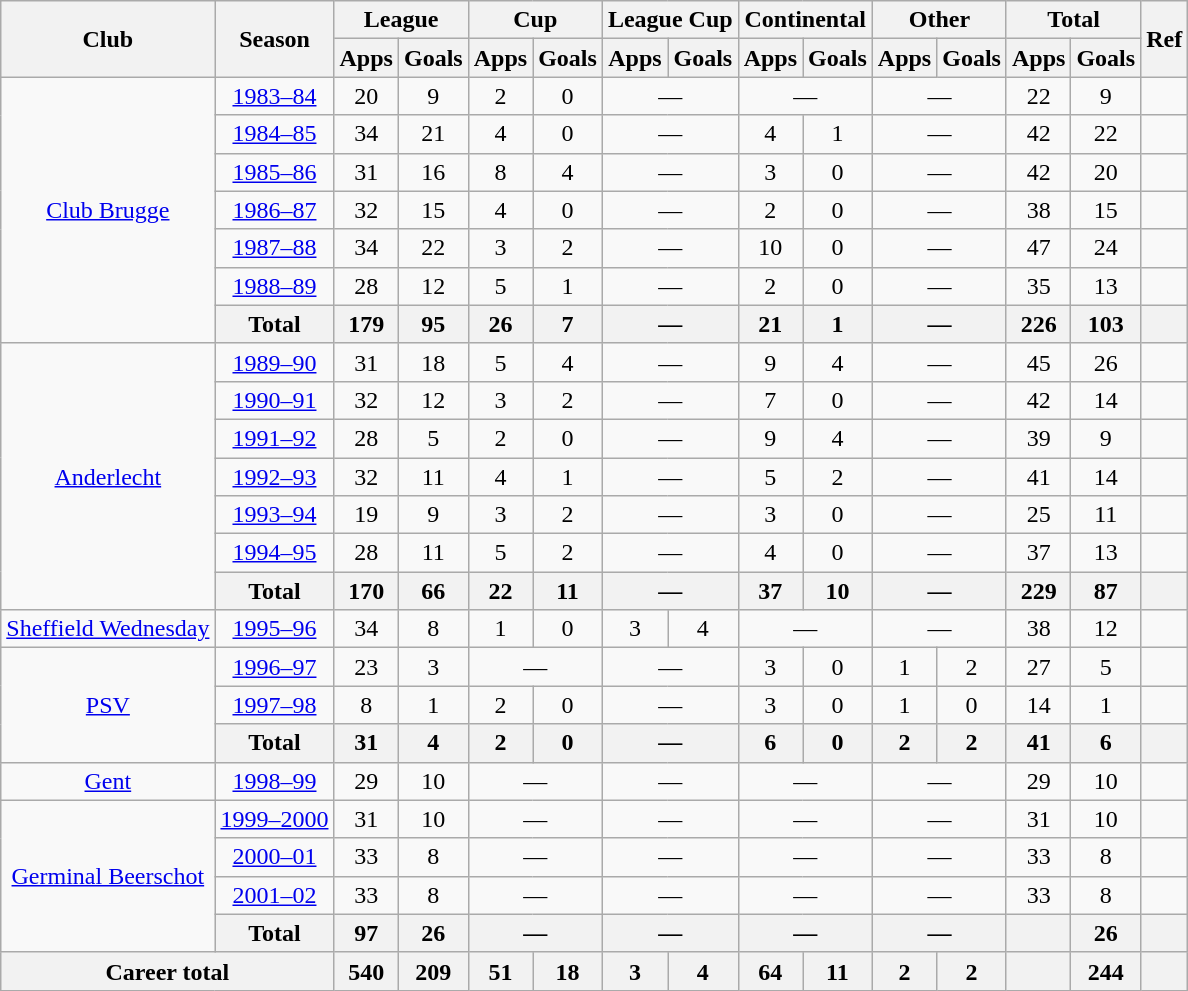<table class="wikitable" style="text-align:center">
<tr>
<th rowspan="2">Club</th>
<th rowspan="2">Season</th>
<th colspan="2">League</th>
<th colspan="2">Cup</th>
<th colspan="2">League Cup</th>
<th colspan="2">Continental</th>
<th colspan="2">Other</th>
<th colspan="2">Total</th>
<th rowspan="2" colspan="2">Ref</th>
</tr>
<tr>
<th>Apps</th>
<th>Goals</th>
<th>Apps</th>
<th>Goals</th>
<th>Apps</th>
<th>Goals</th>
<th>Apps</th>
<th>Goals</th>
<th>Apps</th>
<th>Goals</th>
<th>Apps</th>
<th>Goals</th>
</tr>
<tr>
<td rowspan="7"><a href='#'>Club Brugge</a></td>
<td><a href='#'>1983–84</a></td>
<td>20</td>
<td>9</td>
<td>2</td>
<td>0</td>
<td colspan="2">—</td>
<td colspan="2">—</td>
<td colspan="2">—</td>
<td>22</td>
<td>9</td>
<td></td>
</tr>
<tr>
<td><a href='#'>1984–85</a></td>
<td>34</td>
<td>21</td>
<td>4</td>
<td>0</td>
<td colspan="2">—</td>
<td>4</td>
<td>1</td>
<td colspan="2">—</td>
<td>42</td>
<td>22</td>
<td></td>
</tr>
<tr>
<td><a href='#'>1985–86</a></td>
<td>31</td>
<td>16</td>
<td>8</td>
<td>4</td>
<td colspan="2">—</td>
<td>3</td>
<td>0</td>
<td colspan="2">—</td>
<td>42</td>
<td>20</td>
<td></td>
</tr>
<tr>
<td><a href='#'>1986–87</a></td>
<td>32</td>
<td>15</td>
<td>4</td>
<td>0</td>
<td colspan="2">—</td>
<td>2</td>
<td>0</td>
<td colspan="2">—</td>
<td>38</td>
<td>15</td>
<td></td>
</tr>
<tr>
<td><a href='#'>1987–88</a></td>
<td>34</td>
<td>22</td>
<td>3</td>
<td>2</td>
<td colspan="2">—</td>
<td>10</td>
<td>0</td>
<td colspan="2">—</td>
<td>47</td>
<td>24</td>
<td></td>
</tr>
<tr>
<td><a href='#'>1988–89</a></td>
<td>28</td>
<td>12</td>
<td>5</td>
<td>1</td>
<td colspan="2">—</td>
<td>2</td>
<td>0</td>
<td colspan="2">—</td>
<td>35</td>
<td>13</td>
<td></td>
</tr>
<tr>
<th>Total</th>
<th>179</th>
<th>95</th>
<th>26</th>
<th>7</th>
<th colspan="2">—</th>
<th>21</th>
<th>1</th>
<th colspan="2">—</th>
<th>226</th>
<th>103</th>
<th></th>
</tr>
<tr>
<td rowspan="7"><a href='#'>Anderlecht</a></td>
<td><a href='#'>1989–90</a></td>
<td>31</td>
<td>18</td>
<td>5</td>
<td>4</td>
<td colspan="2">—</td>
<td>9</td>
<td>4</td>
<td colspan="2">—</td>
<td>45</td>
<td>26</td>
<td></td>
</tr>
<tr>
<td><a href='#'>1990–91</a></td>
<td>32</td>
<td>12</td>
<td>3</td>
<td>2</td>
<td colspan="2">—</td>
<td>7</td>
<td>0</td>
<td colspan="2">—</td>
<td>42</td>
<td>14</td>
<td></td>
</tr>
<tr>
<td><a href='#'>1991–92</a></td>
<td>28</td>
<td>5</td>
<td>2</td>
<td>0</td>
<td colspan="2">—</td>
<td>9</td>
<td>4</td>
<td colspan="2">—</td>
<td>39</td>
<td>9</td>
<td></td>
</tr>
<tr>
<td><a href='#'>1992–93</a></td>
<td>32</td>
<td>11</td>
<td>4</td>
<td>1</td>
<td colspan="2">—</td>
<td>5</td>
<td>2</td>
<td colspan="2">—</td>
<td>41</td>
<td>14</td>
<td></td>
</tr>
<tr>
<td><a href='#'>1993–94</a></td>
<td>19</td>
<td>9</td>
<td>3</td>
<td>2</td>
<td colspan="2">—</td>
<td>3</td>
<td>0</td>
<td colspan="2">—</td>
<td>25</td>
<td>11</td>
<td></td>
</tr>
<tr>
<td><a href='#'>1994–95</a></td>
<td>28</td>
<td>11</td>
<td>5</td>
<td>2</td>
<td colspan="2">—</td>
<td>4</td>
<td>0</td>
<td colspan="2">—</td>
<td>37</td>
<td>13</td>
<td></td>
</tr>
<tr>
<th>Total</th>
<th>170</th>
<th>66</th>
<th>22</th>
<th>11</th>
<th colspan="2">—</th>
<th>37</th>
<th>10</th>
<th colspan="2">—</th>
<th>229</th>
<th>87</th>
<th></th>
</tr>
<tr>
<td><a href='#'>Sheffield Wednesday</a></td>
<td><a href='#'>1995–96</a></td>
<td>34</td>
<td>8</td>
<td>1</td>
<td>0</td>
<td>3</td>
<td>4</td>
<td colspan="2">—</td>
<td colspan="2">—</td>
<td>38</td>
<td>12</td>
<td></td>
</tr>
<tr>
<td rowspan="3"><a href='#'>PSV</a></td>
<td><a href='#'>1996–97</a></td>
<td>23</td>
<td>3</td>
<td colspan="2">—</td>
<td colspan="2">—</td>
<td>3</td>
<td>0</td>
<td>1</td>
<td>2</td>
<td>27</td>
<td>5</td>
<td></td>
</tr>
<tr>
<td><a href='#'>1997–98</a></td>
<td>8</td>
<td>1</td>
<td>2</td>
<td>0</td>
<td colspan="2">—</td>
<td>3</td>
<td>0</td>
<td>1</td>
<td>0</td>
<td>14</td>
<td>1</td>
<td></td>
</tr>
<tr>
<th>Total</th>
<th>31</th>
<th>4</th>
<th>2</th>
<th>0</th>
<th colspan="2">—</th>
<th>6</th>
<th>0</th>
<th>2</th>
<th>2</th>
<th>41</th>
<th>6</th>
<th></th>
</tr>
<tr>
<td><a href='#'>Gent</a></td>
<td><a href='#'>1998–99</a></td>
<td>29</td>
<td>10</td>
<td colspan="2">—</td>
<td colspan="2">—</td>
<td colspan="2">—</td>
<td colspan="2">—</td>
<td>29</td>
<td>10</td>
<td></td>
</tr>
<tr>
<td rowspan="4"><a href='#'>Germinal Beerschot</a></td>
<td><a href='#'>1999–2000</a></td>
<td>31</td>
<td>10</td>
<td colspan="2">—</td>
<td colspan="2">—</td>
<td colspan="2">—</td>
<td colspan="2">—</td>
<td>31</td>
<td>10</td>
<td></td>
</tr>
<tr>
<td><a href='#'>2000–01</a></td>
<td>33</td>
<td>8</td>
<td colspan="2">—</td>
<td colspan="2">—</td>
<td colspan="2">—</td>
<td colspan="2">—</td>
<td>33</td>
<td>8</td>
<td></td>
</tr>
<tr>
<td><a href='#'>2001–02</a></td>
<td>33</td>
<td>8</td>
<td colspan="2">—</td>
<td colspan="2">—</td>
<td colspan="2">—</td>
<td colspan="2">—</td>
<td>33</td>
<td>8</td>
<td></td>
</tr>
<tr>
<th>Total</th>
<th>97</th>
<th>26</th>
<th colspan="2">—</th>
<th colspan="2">—</th>
<th colspan="2">—</th>
<th colspan="2">—</th>
<th 97></th>
<th>26</th>
<th></th>
</tr>
<tr>
<th colspan="2">Career total</th>
<th>540</th>
<th>209</th>
<th>51</th>
<th>18</th>
<th>3</th>
<th>4</th>
<th>64</th>
<th>11</th>
<th>2</th>
<th>2</th>
<th 660></th>
<th>244</th>
<th></th>
</tr>
</table>
